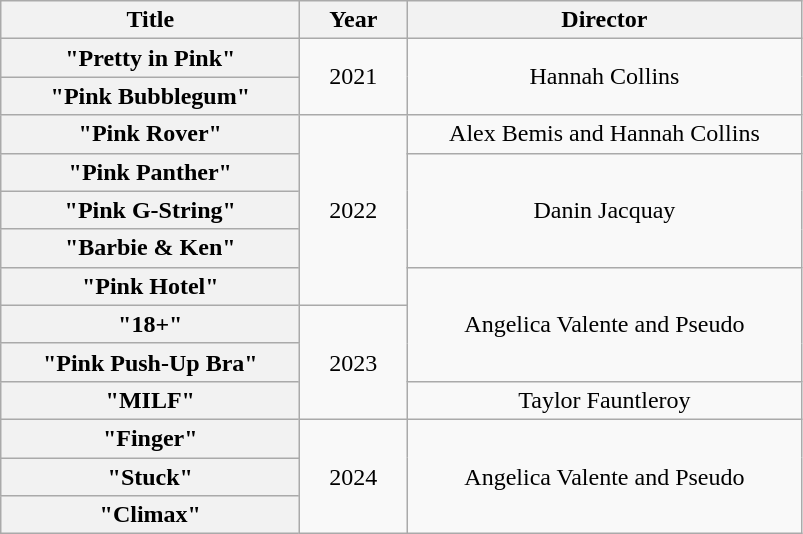<table class="wikitable plainrowheaders" style="text-align:center;" border="1">
<tr>
<th scope="col" style="width:12em;">Title</th>
<th scope="col" style="width:4em;">Year</th>
<th scope="col" style="width:16em;">Director</th>
</tr>
<tr>
<th scope="row">"Pretty in Pink"</th>
<td rowspan="2">2021</td>
<td rowspan="2">Hannah Collins</td>
</tr>
<tr>
<th scope="row">"Pink Bubblegum"</th>
</tr>
<tr>
<th scope="row">"Pink Rover"</th>
<td rowspan="5">2022</td>
<td>Alex Bemis and Hannah Collins</td>
</tr>
<tr>
<th scope="row">"Pink Panther"</th>
<td rowspan="3">Danin Jacquay</td>
</tr>
<tr>
<th scope="row">"Pink G-String"</th>
</tr>
<tr>
<th scope="row">"Barbie & Ken"<br></th>
</tr>
<tr>
<th scope="row">"Pink Hotel"</th>
<td rowspan="3">Angelica Valente and Pseudo</td>
</tr>
<tr>
<th scope="row">"18+"</th>
<td rowspan="3">2023</td>
</tr>
<tr>
<th scope="row">"Pink Push-Up Bra"</th>
</tr>
<tr>
<th scope="row">"MILF"</th>
<td>Taylor Fauntleroy</td>
</tr>
<tr>
<th scope="row">"Finger"</th>
<td rowspan="3">2024</td>
<td rowspan="3">Angelica Valente and Pseudo</td>
</tr>
<tr>
<th scope="row">"Stuck"<br></th>
</tr>
<tr>
<th scope="row">"Climax"</th>
</tr>
</table>
